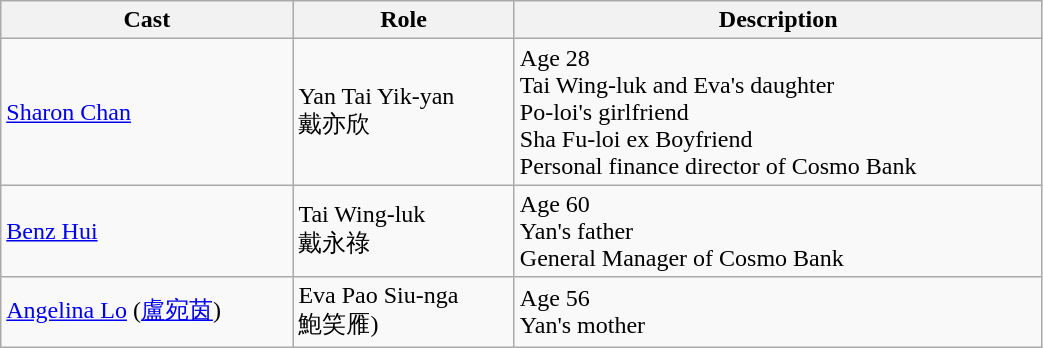<table class="wikitable" width="55%">
<tr>
<th>Cast</th>
<th>Role</th>
<th>Description</th>
</tr>
<tr>
<td><a href='#'>Sharon Chan</a></td>
<td>Yan Tai Yik-yan <br> 戴亦欣</td>
<td>Age 28<br>Tai Wing-luk and Eva's daughter <br>Po-loi's girlfriend <br> Sha Fu-loi ex Boyfriend <br> Personal finance director of Cosmo Bank</td>
</tr>
<tr>
<td><a href='#'>Benz Hui</a></td>
<td>Tai Wing-luk <br> 戴永祿</td>
<td>Age 60<br>Yan's father <br> General Manager of Cosmo Bank</td>
</tr>
<tr>
<td><a href='#'>Angelina Lo</a> (<a href='#'>盧宛茵</a>)</td>
<td>Eva Pao Siu-nga <br> 鮑笑雁)</td>
<td>Age 56<br>Yan's mother</td>
</tr>
</table>
